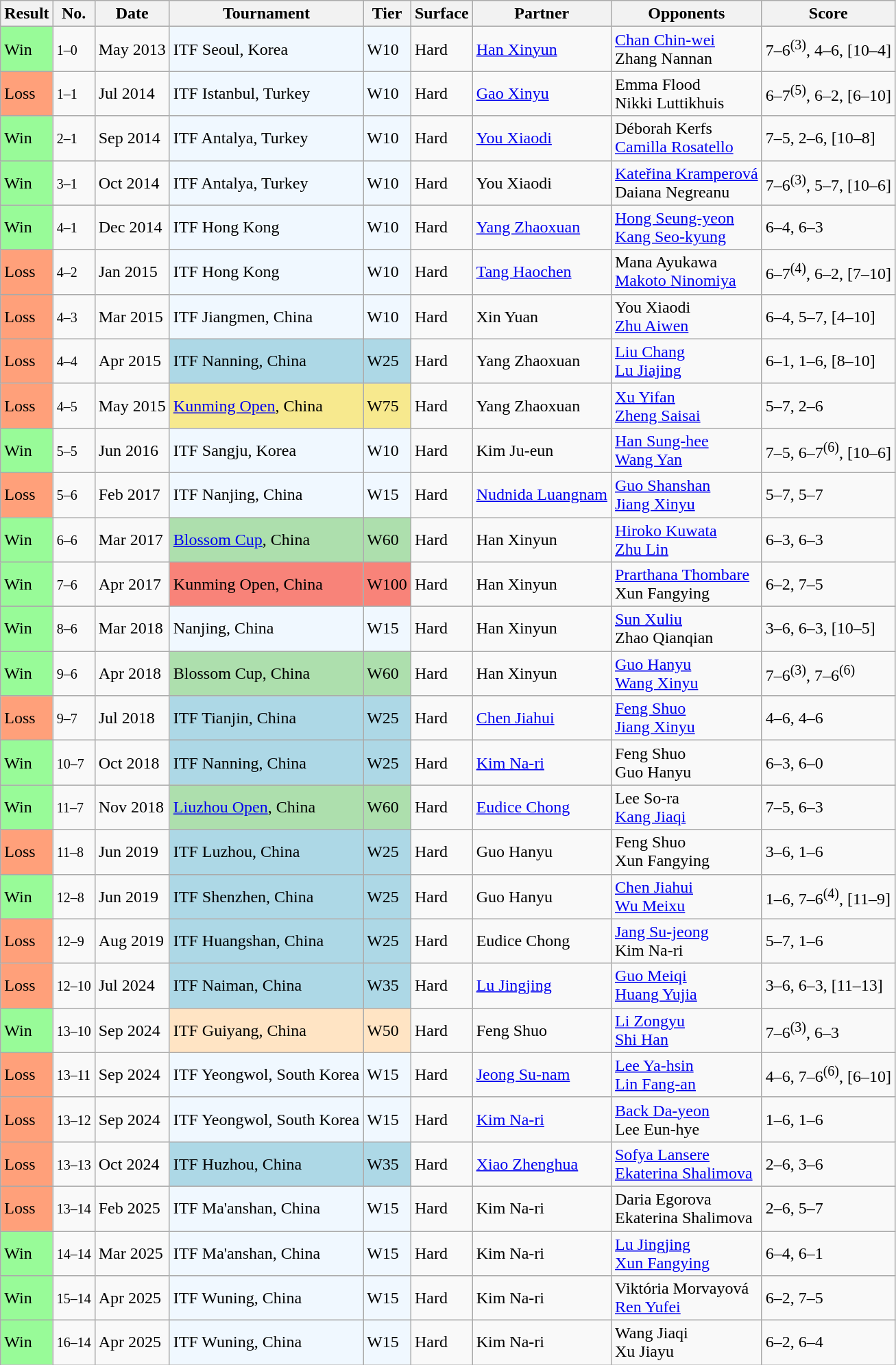<table class="sortable wikitable">
<tr>
<th>Result</th>
<th>No.</th>
<th>Date</th>
<th>Tournament</th>
<th>Tier</th>
<th>Surface</th>
<th>Partner</th>
<th>Opponents</th>
<th class="unsortable">Score</th>
</tr>
<tr>
<td style="background:#98fb98;">Win</td>
<td><small>1–0</small></td>
<td>May 2013</td>
<td style="background:#f0f8ff;">ITF Seoul, Korea</td>
<td style="background:#f0f8ff;">W10</td>
<td>Hard</td>
<td> <a href='#'>Han Xinyun</a></td>
<td> <a href='#'>Chan Chin-wei</a> <br>  Zhang Nannan</td>
<td>7–6<sup>(3)</sup>, 4–6, [10–4]</td>
</tr>
<tr>
<td style="background:#ffa07a;">Loss</td>
<td><small>1–1</small></td>
<td>Jul 2014</td>
<td style="background:#f0f8ff;">ITF Istanbul, Turkey</td>
<td style="background:#f0f8ff;">W10</td>
<td>Hard</td>
<td> <a href='#'>Gao Xinyu</a></td>
<td> Emma Flood <br>  Nikki Luttikhuis</td>
<td>6–7<sup>(5)</sup>, 6–2, [6–10]</td>
</tr>
<tr>
<td style="background:#98fb98;">Win</td>
<td><small>2–1</small></td>
<td>Sep 2014</td>
<td style="background:#f0f8ff;">ITF Antalya, Turkey</td>
<td style="background:#f0f8ff;">W10</td>
<td>Hard</td>
<td> <a href='#'>You Xiaodi</a></td>
<td> Déborah Kerfs <br>  <a href='#'>Camilla Rosatello</a></td>
<td>7–5, 2–6, [10–8]</td>
</tr>
<tr>
<td style="background:#98fb98;">Win</td>
<td><small>3–1</small></td>
<td>Oct 2014</td>
<td style="background:#f0f8ff;">ITF Antalya, Turkey</td>
<td style="background:#f0f8ff;">W10</td>
<td>Hard</td>
<td> You Xiaodi</td>
<td> <a href='#'>Kateřina Kramperová</a> <br>  Daiana Negreanu</td>
<td>7–6<sup>(3)</sup>, 5–7, [10–6]</td>
</tr>
<tr>
<td style="background:#98fb98;">Win</td>
<td><small>4–1</small></td>
<td>Dec 2014</td>
<td style="background:#f0f8ff;">ITF Hong Kong</td>
<td style="background:#f0f8ff;">W10</td>
<td>Hard</td>
<td> <a href='#'>Yang Zhaoxuan</a></td>
<td> <a href='#'>Hong Seung-yeon</a> <br>  <a href='#'>Kang Seo-kyung</a></td>
<td>6–4, 6–3</td>
</tr>
<tr>
<td style="background:#ffa07a;">Loss</td>
<td><small>4–2</small></td>
<td>Jan 2015</td>
<td style="background:#f0f8ff;">ITF Hong Kong</td>
<td style="background:#f0f8ff;">W10</td>
<td>Hard</td>
<td> <a href='#'>Tang Haochen</a></td>
<td> Mana Ayukawa <br>  <a href='#'>Makoto Ninomiya</a></td>
<td>6–7<sup>(4)</sup>, 6–2, [7–10]</td>
</tr>
<tr>
<td style="background:#ffa07a;">Loss</td>
<td><small>4–3</small></td>
<td>Mar 2015</td>
<td style="background:#f0f8ff;">ITF Jiangmen, China</td>
<td style="background:#f0f8ff;">W10</td>
<td>Hard</td>
<td> Xin Yuan</td>
<td> You Xiaodi <br>  <a href='#'>Zhu Aiwen</a></td>
<td>6–4, 5–7, [4–10]</td>
</tr>
<tr>
<td style="background:#ffa07a;">Loss</td>
<td><small>4–4</small></td>
<td>Apr 2015</td>
<td style="background:lightblue;">ITF Nanning, China</td>
<td style="background:lightblue;">W25</td>
<td>Hard</td>
<td> Yang Zhaoxuan</td>
<td> <a href='#'>Liu Chang</a> <br>  <a href='#'>Lu Jiajing</a></td>
<td>6–1, 1–6, [8–10]</td>
</tr>
<tr>
<td style="background:#ffa07a;">Loss</td>
<td><small>4–5</small></td>
<td>May 2015</td>
<td style="background:#f7e98e;"><a href='#'>Kunming Open</a>, China</td>
<td style="background:#f7e98e;">W75</td>
<td>Hard</td>
<td> Yang Zhaoxuan</td>
<td> <a href='#'>Xu Yifan</a> <br>  <a href='#'>Zheng Saisai</a></td>
<td>5–7, 2–6</td>
</tr>
<tr>
<td style="background:#98fb98;">Win</td>
<td><small>5–5</small></td>
<td>Jun 2016</td>
<td style="background:#f0f8ff;">ITF Sangju, Korea</td>
<td style="background:#f0f8ff;">W10</td>
<td>Hard</td>
<td> Kim Ju-eun</td>
<td> <a href='#'>Han Sung-hee</a> <br>  <a href='#'>Wang Yan</a></td>
<td>7–5, 6–7<sup>(6)</sup>, [10–6]</td>
</tr>
<tr>
<td style="background:#ffa07a;">Loss</td>
<td><small>5–6</small></td>
<td>Feb 2017</td>
<td style="background:#f0f8ff;">ITF Nanjing, China</td>
<td style="background:#f0f8ff;">W15</td>
<td>Hard</td>
<td> <a href='#'>Nudnida Luangnam</a></td>
<td> <a href='#'>Guo Shanshan</a> <br>  <a href='#'>Jiang Xinyu</a></td>
<td>5–7, 5–7</td>
</tr>
<tr>
<td style="background:#98fb98;">Win</td>
<td><small>6–6</small></td>
<td>Mar 2017</td>
<td style="background:#addfad;"><a href='#'>Blossom Cup</a>, China</td>
<td style="background:#addfad;">W60</td>
<td>Hard</td>
<td> Han Xinyun</td>
<td> <a href='#'>Hiroko Kuwata</a> <br>  <a href='#'>Zhu Lin</a></td>
<td>6–3, 6–3</td>
</tr>
<tr>
<td style="background:#98fb98;">Win</td>
<td><small>7–6</small></td>
<td>Apr 2017</td>
<td style="background:#f88379;">Kunming Open, China</td>
<td style="background:#f88379;">W100</td>
<td>Hard</td>
<td> Han Xinyun</td>
<td> <a href='#'>Prarthana Thombare</a> <br>  Xun Fangying</td>
<td>6–2, 7–5</td>
</tr>
<tr>
<td style="background:#98fb98;">Win</td>
<td><small>8–6</small></td>
<td>Mar 2018</td>
<td style="background:#f0f8ff;">Nanjing, China</td>
<td style="background:#f0f8ff;">W15</td>
<td>Hard</td>
<td> Han Xinyun</td>
<td> <a href='#'>Sun Xuliu</a> <br>  Zhao Qianqian</td>
<td>3–6, 6–3, [10–5]</td>
</tr>
<tr>
<td style="background:#98fb98;">Win</td>
<td><small>9–6</small></td>
<td>Apr 2018</td>
<td style="background:#addfad;">Blossom Cup, China</td>
<td style="background:#addfad;">W60</td>
<td>Hard</td>
<td> Han Xinyun</td>
<td> <a href='#'>Guo Hanyu</a> <br>  <a href='#'>Wang Xinyu</a></td>
<td>7–6<sup>(3)</sup>, 7–6<sup>(6)</sup></td>
</tr>
<tr>
<td style="background:#ffa07a;">Loss</td>
<td><small>9–7</small></td>
<td>Jul 2018</td>
<td style="background:lightblue;">ITF Tianjin, China</td>
<td style="background:lightblue;">W25</td>
<td>Hard</td>
<td> <a href='#'>Chen Jiahui</a></td>
<td> <a href='#'>Feng Shuo</a> <br>  <a href='#'>Jiang Xinyu</a></td>
<td>4–6, 4–6</td>
</tr>
<tr>
<td style="background:#98fb98;">Win</td>
<td><small>10–7</small></td>
<td>Oct 2018</td>
<td style="background:lightblue;">ITF Nanning, China</td>
<td style="background:lightblue;">W25</td>
<td>Hard</td>
<td> <a href='#'>Kim Na-ri</a></td>
<td> Feng Shuo <br>  Guo Hanyu</td>
<td>6–3, 6–0</td>
</tr>
<tr>
<td style="background:#98fb98;">Win</td>
<td><small>11–7</small></td>
<td>Nov 2018</td>
<td style="background:#addfad;"><a href='#'>Liuzhou Open</a>, China</td>
<td style="background:#addfad;">W60</td>
<td>Hard</td>
<td> <a href='#'>Eudice Chong</a></td>
<td> Lee So-ra <br>  <a href='#'>Kang Jiaqi</a></td>
<td>7–5, 6–3</td>
</tr>
<tr>
<td bgcolor="FFA07A">Loss</td>
<td><small>11–8</small></td>
<td>Jun 2019</td>
<td style="background:lightblue;">ITF Luzhou, China</td>
<td style="background:lightblue;">W25</td>
<td>Hard</td>
<td> Guo Hanyu</td>
<td> Feng Shuo <br>  Xun Fangying</td>
<td>3–6, 1–6</td>
</tr>
<tr>
<td style="background:#98fb98;">Win</td>
<td><small>12–8</small></td>
<td>Jun 2019</td>
<td style="background:lightblue;">ITF Shenzhen, China</td>
<td style="background:lightblue;">W25</td>
<td>Hard</td>
<td> Guo Hanyu</td>
<td> <a href='#'>Chen Jiahui</a> <br>  <a href='#'>Wu Meixu</a></td>
<td>1–6, 7–6<sup>(4)</sup>, [11–9]</td>
</tr>
<tr>
<td bgcolor="FFA07A">Loss</td>
<td><small>12–9</small></td>
<td>Aug 2019</td>
<td style="background:lightblue;">ITF Huangshan, China</td>
<td style="background:lightblue;">W25</td>
<td>Hard</td>
<td> Eudice Chong</td>
<td> <a href='#'>Jang Su-jeong</a> <br>  Kim Na-ri</td>
<td>5–7, 1–6</td>
</tr>
<tr>
<td bgcolor="FFA07A">Loss</td>
<td><small>12–10</small></td>
<td>Jul 2024</td>
<td style="background:lightblue;">ITF Naiman, China</td>
<td style="background:lightblue;">W35</td>
<td>Hard</td>
<td> <a href='#'>Lu Jingjing</a></td>
<td> <a href='#'>Guo Meiqi</a> <br>  <a href='#'>Huang Yujia</a></td>
<td>3–6, 6–3, [11–13]</td>
</tr>
<tr>
<td style="background:#98fb98;">Win</td>
<td><small>13–10</small></td>
<td>Sep 2024</td>
<td style="background:#ffe4c4;">ITF Guiyang, China</td>
<td style="background:#ffe4c4;">W50</td>
<td>Hard</td>
<td> Feng Shuo</td>
<td> <a href='#'>Li Zongyu</a> <br>  <a href='#'>Shi Han</a></td>
<td>7–6<sup>(3)</sup>, 6–3</td>
</tr>
<tr>
<td style="background:#ffa07a;">Loss</td>
<td><small>13–11</small></td>
<td>Sep 2024</td>
<td style="background:#f0f8ff;">ITF Yeongwol, South Korea</td>
<td style="background:#f0f8ff;">W15</td>
<td>Hard</td>
<td> <a href='#'>Jeong Su-nam</a></td>
<td> <a href='#'>Lee Ya-hsin</a> <br>  <a href='#'>Lin Fang-an</a></td>
<td>4–6, 7–6<sup>(6)</sup>, [6–10]</td>
</tr>
<tr>
<td style="background:#ffa07a;">Loss</td>
<td><small>13–12</small></td>
<td>Sep 2024</td>
<td style="background:#f0f8ff;">ITF Yeongwol, South Korea</td>
<td style="background:#f0f8ff;">W15</td>
<td>Hard</td>
<td> <a href='#'>Kim Na-ri</a></td>
<td> <a href='#'>Back Da-yeon</a> <br>  Lee Eun-hye</td>
<td>1–6, 1–6</td>
</tr>
<tr>
<td bgcolor="FFA07A">Loss</td>
<td><small>13–13</small></td>
<td>Oct 2024</td>
<td style="background:lightblue;">ITF Huzhou, China</td>
<td style="background:lightblue;">W35</td>
<td>Hard</td>
<td> <a href='#'>Xiao Zhenghua</a></td>
<td> <a href='#'>Sofya Lansere</a> <br>  <a href='#'>Ekaterina Shalimova</a></td>
<td>2–6, 3–6</td>
</tr>
<tr>
<td style="background:#ffa07a;">Loss</td>
<td><small>13–14</small></td>
<td>Feb 2025</td>
<td style="background:#f0f8ff;">ITF Ma'anshan, China</td>
<td style="background:#f0f8ff;">W15</td>
<td>Hard</td>
<td> Kim Na-ri</td>
<td> Daria Egorova <br>  Ekaterina Shalimova</td>
<td>2–6, 5–7</td>
</tr>
<tr>
<td style="background:#98fb98;">Win</td>
<td><small>14–14</small></td>
<td>Mar 2025</td>
<td style="background:#f0f8ff;">ITF Ma'anshan, China</td>
<td style="background:#f0f8ff;">W15</td>
<td>Hard</td>
<td> Kim Na-ri</td>
<td> <a href='#'>Lu Jingjing</a> <br>  <a href='#'>Xun Fangying</a></td>
<td>6–4, 6–1</td>
</tr>
<tr>
<td style="background:#98fb98;">Win</td>
<td><small>15–14</small></td>
<td>Apr 2025</td>
<td style="background:#f0f8ff;">ITF Wuning, China</td>
<td style="background:#f0f8ff;">W15</td>
<td>Hard</td>
<td> Kim Na-ri</td>
<td> Viktória Morvayová <br>  <a href='#'>Ren Yufei</a></td>
<td>6–2, 7–5</td>
</tr>
<tr>
<td style="background:#98fb98;">Win</td>
<td><small>16–14</small></td>
<td>Apr 2025</td>
<td style="background:#f0f8ff;">ITF Wuning, China</td>
<td style="background:#f0f8ff;">W15</td>
<td>Hard</td>
<td> Kim Na-ri</td>
<td> Wang Jiaqi <br>  Xu Jiayu</td>
<td>6–2, 6–4</td>
</tr>
</table>
